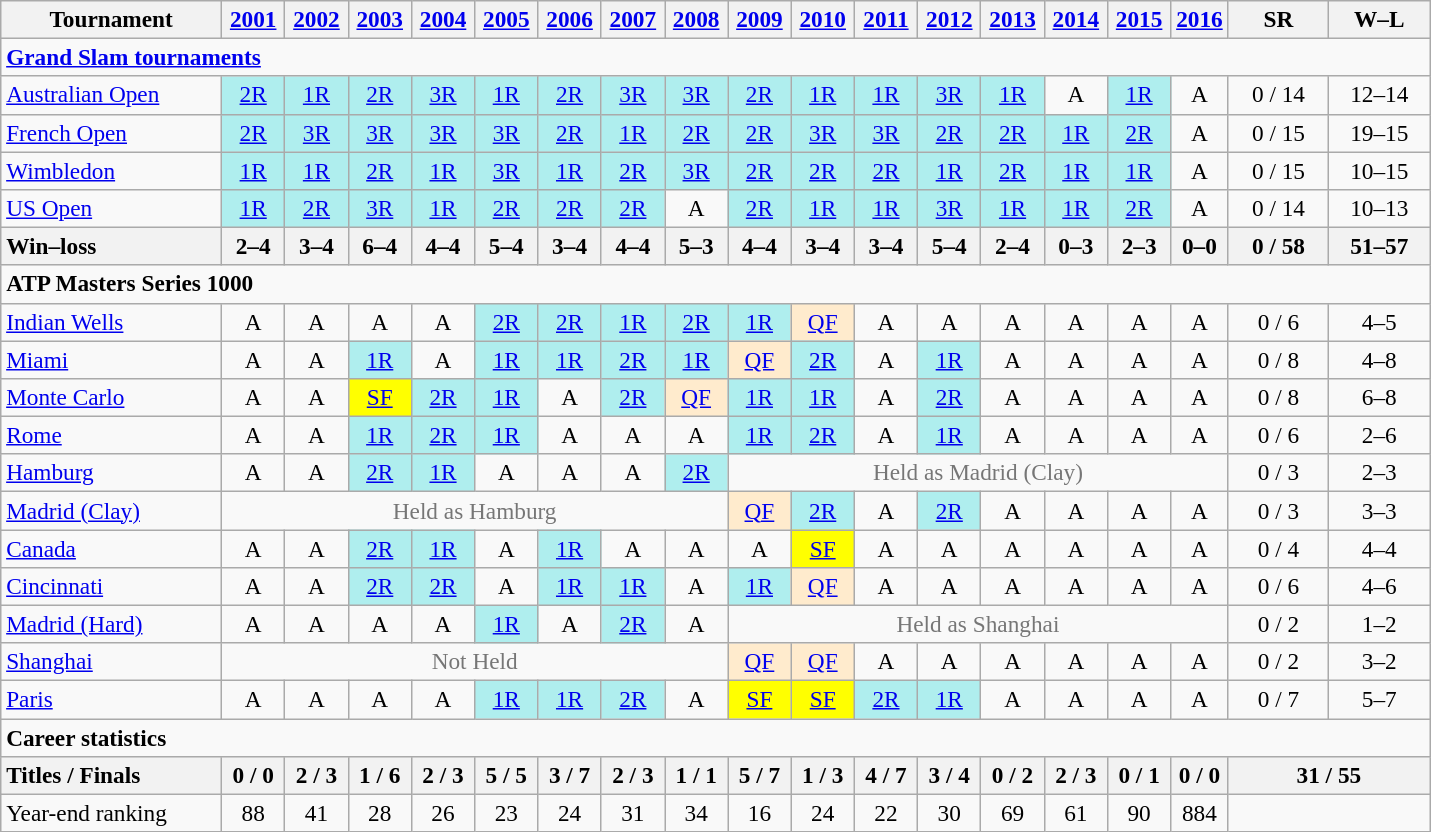<table class=wikitable style=text-align:center;font-size:97%>
<tr>
<th width=140>Tournament</th>
<th width=35><a href='#'>2001</a></th>
<th width=35><a href='#'>2002</a></th>
<th width=35><a href='#'>2003</a></th>
<th width=35><a href='#'>2004</a></th>
<th width=35><a href='#'>2005</a></th>
<th width=35><a href='#'>2006</a></th>
<th width=35><a href='#'>2007</a></th>
<th width=35><a href='#'>2008</a></th>
<th width=35><a href='#'>2009</a></th>
<th width=35><a href='#'>2010</a></th>
<th width=35><a href='#'>2011</a></th>
<th width=35><a href='#'>2012</a></th>
<th width=35><a href='#'>2013</a></th>
<th width=35><a href='#'>2014</a></th>
<th width=35><a href='#'>2015</a></th>
<th><a href='#'>2016</a></th>
<th width="60">SR</th>
<th width=60>W–L</th>
</tr>
<tr>
<td colspan="19" align="left"><a href='#'><strong>Grand Slam tournaments</strong></a></td>
</tr>
<tr>
<td align=left><a href='#'>Australian Open</a></td>
<td bgcolor=afeeee><a href='#'>2R</a></td>
<td bgcolor=afeeee><a href='#'>1R</a></td>
<td bgcolor=afeeee><a href='#'>2R</a></td>
<td bgcolor=afeeee><a href='#'>3R</a></td>
<td bgcolor=afeeee><a href='#'>1R</a></td>
<td bgcolor=afeeee><a href='#'>2R</a></td>
<td bgcolor=afeeee><a href='#'>3R</a></td>
<td bgcolor=afeeee><a href='#'>3R</a></td>
<td bgcolor=afeeee><a href='#'>2R</a></td>
<td bgcolor=afeeee><a href='#'>1R</a></td>
<td bgcolor=afeeee><a href='#'>1R</a></td>
<td bgcolor=afeeee><a href='#'>3R</a></td>
<td bgcolor=afeeee><a href='#'>1R</a></td>
<td>A</td>
<td bgcolor=afeeee><a href='#'>1R</a></td>
<td>A</td>
<td>0 / 14</td>
<td>12–14</td>
</tr>
<tr>
<td align=left><a href='#'>French Open</a></td>
<td bgcolor=afeeee><a href='#'>2R</a></td>
<td bgcolor=afeeee><a href='#'>3R</a></td>
<td bgcolor=afeeee><a href='#'>3R</a></td>
<td bgcolor=afeeee><a href='#'>3R</a></td>
<td bgcolor=afeeee><a href='#'>3R</a></td>
<td bgcolor=afeeee><a href='#'>2R</a></td>
<td bgcolor=afeeee><a href='#'>1R</a></td>
<td bgcolor=afeeee><a href='#'>2R</a></td>
<td bgcolor=afeeee><a href='#'>2R</a></td>
<td bgcolor=afeeee><a href='#'>3R</a></td>
<td bgcolor=afeeee><a href='#'>3R</a></td>
<td bgcolor=afeeee><a href='#'>2R</a></td>
<td bgcolor=afeeee><a href='#'>2R</a></td>
<td bgcolor=afeeee><a href='#'>1R</a></td>
<td bgcolor=afeeee><a href='#'>2R</a></td>
<td>A</td>
<td>0 / 15</td>
<td>19–15</td>
</tr>
<tr>
<td align=left><a href='#'>Wimbledon</a></td>
<td bgcolor=afeeee><a href='#'>1R</a></td>
<td bgcolor=afeeee><a href='#'>1R</a></td>
<td bgcolor=afeeee><a href='#'>2R</a></td>
<td bgcolor=afeeee><a href='#'>1R</a></td>
<td bgcolor=afeeee><a href='#'>3R</a></td>
<td bgcolor=afeeee><a href='#'>1R</a></td>
<td bgcolor=afeeee><a href='#'>2R</a></td>
<td bgcolor=afeeee><a href='#'>3R</a></td>
<td bgcolor=afeeee><a href='#'>2R</a></td>
<td bgcolor=afeeee><a href='#'>2R</a></td>
<td bgcolor=afeeee><a href='#'>2R</a></td>
<td bgcolor=afeeee><a href='#'>1R</a></td>
<td bgcolor=afeeee><a href='#'>2R</a></td>
<td bgcolor=afeeee><a href='#'>1R</a></td>
<td bgcolor=afeeee><a href='#'>1R</a></td>
<td>A</td>
<td>0 / 15</td>
<td>10–15</td>
</tr>
<tr>
<td align=left><a href='#'>US Open</a></td>
<td bgcolor=afeeee><a href='#'>1R</a></td>
<td bgcolor=afeeee><a href='#'>2R</a></td>
<td bgcolor=afeeee><a href='#'>3R</a></td>
<td bgcolor=afeeee><a href='#'>1R</a></td>
<td bgcolor=afeeee><a href='#'>2R</a></td>
<td bgcolor=afeeee><a href='#'>2R</a></td>
<td bgcolor=afeeee><a href='#'>2R</a></td>
<td>A</td>
<td bgcolor=afeeee><a href='#'>2R</a></td>
<td bgcolor=afeeee><a href='#'>1R</a></td>
<td bgcolor=afeeee><a href='#'>1R</a></td>
<td bgcolor=afeeee><a href='#'>3R</a></td>
<td bgcolor=afeeee><a href='#'>1R</a></td>
<td bgcolor=afeeee><a href='#'>1R</a></td>
<td bgcolor=afeeee><a href='#'>2R</a></td>
<td>A</td>
<td>0 / 14</td>
<td>10–13</td>
</tr>
<tr>
<th style=text-align:left>Win–loss</th>
<th>2–4</th>
<th>3–4</th>
<th>6–4</th>
<th>4–4</th>
<th>5–4</th>
<th>3–4</th>
<th>4–4</th>
<th>5–3</th>
<th>4–4</th>
<th>3–4</th>
<th>3–4</th>
<th>5–4</th>
<th>2–4</th>
<th>0–3</th>
<th>2–3</th>
<th>0–0</th>
<th>0 / 58</th>
<th>51–57</th>
</tr>
<tr>
<td colspan="19" align="left"><strong>ATP Masters Series 1000</strong></td>
</tr>
<tr>
<td align=left><a href='#'>Indian Wells</a></td>
<td>A</td>
<td>A</td>
<td>A</td>
<td>A</td>
<td bgcolor=afeeee><a href='#'>2R</a></td>
<td bgcolor=afeeee><a href='#'>2R</a></td>
<td bgcolor=afeeee><a href='#'>1R</a></td>
<td bgcolor=afeeee><a href='#'>2R</a></td>
<td bgcolor=afeeee><a href='#'>1R</a></td>
<td bgcolor=ffebcd><a href='#'>QF</a></td>
<td>A</td>
<td>A</td>
<td>A</td>
<td>A</td>
<td>A</td>
<td>A</td>
<td>0 / 6</td>
<td>4–5</td>
</tr>
<tr>
<td align=left><a href='#'>Miami</a></td>
<td>A</td>
<td>A</td>
<td bgcolor=afeeee><a href='#'>1R</a></td>
<td>A</td>
<td bgcolor=afeeee><a href='#'>1R</a></td>
<td bgcolor=afeeee><a href='#'>1R</a></td>
<td bgcolor=afeeee><a href='#'>2R</a></td>
<td bgcolor=afeeee><a href='#'>1R</a></td>
<td bgcolor=ffebcd><a href='#'>QF</a></td>
<td bgcolor=afeeee><a href='#'>2R</a></td>
<td>A</td>
<td bgcolor=afeeee><a href='#'>1R</a></td>
<td>A</td>
<td>A</td>
<td>A</td>
<td>A</td>
<td>0 / 8</td>
<td>4–8</td>
</tr>
<tr>
<td align=left><a href='#'>Monte Carlo</a></td>
<td>A</td>
<td>A</td>
<td bgcolor=yellow><a href='#'>SF</a></td>
<td bgcolor=afeeee><a href='#'>2R</a></td>
<td bgcolor=afeeee><a href='#'>1R</a></td>
<td>A</td>
<td bgcolor=afeeee><a href='#'>2R</a></td>
<td bgcolor=ffebcd><a href='#'>QF</a></td>
<td bgcolor=afeeee><a href='#'>1R</a></td>
<td bgcolor=afeeee><a href='#'>1R</a></td>
<td>A</td>
<td bgcolor=afeeee><a href='#'>2R</a></td>
<td>A</td>
<td>A</td>
<td>A</td>
<td>A</td>
<td>0 / 8</td>
<td>6–8</td>
</tr>
<tr>
<td align=left><a href='#'>Rome</a></td>
<td>A</td>
<td>A</td>
<td bgcolor=afeeee><a href='#'>1R</a></td>
<td bgcolor=afeeee><a href='#'>2R</a></td>
<td bgcolor=afeeee><a href='#'>1R</a></td>
<td>A</td>
<td>A</td>
<td>A</td>
<td bgcolor=afeeee><a href='#'>1R</a></td>
<td bgcolor=afeeee><a href='#'>2R</a></td>
<td>A</td>
<td bgcolor=afeeee><a href='#'>1R</a></td>
<td>A</td>
<td>A</td>
<td>A</td>
<td>A</td>
<td>0 / 6</td>
<td>2–6</td>
</tr>
<tr>
<td align=left><a href='#'>Hamburg</a></td>
<td>A</td>
<td>A</td>
<td bgcolor=afeeee><a href='#'>2R</a></td>
<td bgcolor=afeeee><a href='#'>1R</a></td>
<td>A</td>
<td>A</td>
<td>A</td>
<td bgcolor=afeeee><a href='#'>2R</a></td>
<td colspan=8 style=color:#767676>Held as Madrid (Clay)</td>
<td>0 / 3</td>
<td>2–3</td>
</tr>
<tr>
<td align=left><a href='#'>Madrid (Clay)</a></td>
<td colspan=8 style=color:#767676>Held as Hamburg</td>
<td bgcolor=ffebcd><a href='#'>QF</a></td>
<td bgcolor=afeeee><a href='#'>2R</a></td>
<td>A</td>
<td bgcolor=afeeee><a href='#'>2R</a></td>
<td>A</td>
<td>A</td>
<td>A</td>
<td>A</td>
<td>0 / 3</td>
<td>3–3</td>
</tr>
<tr>
<td align=left><a href='#'>Canada</a></td>
<td>A</td>
<td>A</td>
<td bgcolor=afeeee><a href='#'>2R</a></td>
<td bgcolor=afeeee><a href='#'>1R</a></td>
<td>A</td>
<td bgcolor=afeeee><a href='#'>1R</a></td>
<td>A</td>
<td>A</td>
<td>A</td>
<td bgcolor=yellow><a href='#'>SF</a></td>
<td>A</td>
<td>A</td>
<td>A</td>
<td>A</td>
<td>A</td>
<td>A</td>
<td>0 / 4</td>
<td>4–4</td>
</tr>
<tr>
<td align=left><a href='#'>Cincinnati</a></td>
<td>A</td>
<td>A</td>
<td bgcolor=afeeee><a href='#'>2R</a></td>
<td bgcolor=afeeee><a href='#'>2R</a></td>
<td>A</td>
<td bgcolor=afeeee><a href='#'>1R</a></td>
<td bgcolor=afeeee><a href='#'>1R</a></td>
<td>A</td>
<td bgcolor=afeeee><a href='#'>1R</a></td>
<td bgcolor=ffebcd><a href='#'>QF</a></td>
<td>A</td>
<td>A</td>
<td>A</td>
<td>A</td>
<td>A</td>
<td>A</td>
<td>0 / 6</td>
<td>4–6</td>
</tr>
<tr>
<td align=left><a href='#'>Madrid (Hard)</a></td>
<td>A</td>
<td>A</td>
<td>A</td>
<td>A</td>
<td bgcolor=afeeee><a href='#'>1R</a></td>
<td>A</td>
<td bgcolor=afeeee><a href='#'>2R</a></td>
<td>A</td>
<td colspan=8 style=color:#767676>Held as Shanghai</td>
<td>0 / 2</td>
<td>1–2</td>
</tr>
<tr>
<td align=left><a href='#'>Shanghai</a></td>
<td colspan=8 style=color:#767676>Not Held</td>
<td bgcolor=ffebcd><a href='#'>QF</a></td>
<td bgcolor=ffebcd><a href='#'>QF</a></td>
<td>A</td>
<td>A</td>
<td>A</td>
<td>A</td>
<td>A</td>
<td>A</td>
<td>0 / 2</td>
<td>3–2</td>
</tr>
<tr>
<td align=left><a href='#'>Paris</a></td>
<td>A</td>
<td>A</td>
<td>A</td>
<td>A</td>
<td bgcolor=afeeee><a href='#'>1R</a></td>
<td bgcolor=afeeee><a href='#'>1R</a></td>
<td bgcolor=afeeee><a href='#'>2R</a></td>
<td>A</td>
<td bgcolor=yellow><a href='#'>SF</a></td>
<td bgcolor=yellow><a href='#'>SF</a></td>
<td bgcolor=afeeee><a href='#'>2R</a></td>
<td bgcolor=afeeee><a href='#'>1R</a></td>
<td>A</td>
<td>A</td>
<td>A</td>
<td>A</td>
<td>0 / 7</td>
<td>5–7</td>
</tr>
<tr>
<td colspan="19" align="left"><strong>Career statistics</strong></td>
</tr>
<tr>
<th style=text-align:left>Titles / Finals</th>
<th>0 / 0</th>
<th>2 / 3</th>
<th>1 / 6</th>
<th>2 / 3</th>
<th>5 / 5</th>
<th>3 / 7</th>
<th>2 / 3</th>
<th>1 / 1</th>
<th>5 / 7</th>
<th>1 / 3</th>
<th>4 / 7</th>
<th>3 / 4</th>
<th>0 / 2</th>
<th>2 / 3</th>
<th>0 / 1</th>
<th>0 / 0</th>
<th colspan=2>31 / 55</th>
</tr>
<tr>
<td style="text-align:left">Year-end ranking</td>
<td>88</td>
<td>41</td>
<td>28</td>
<td>26</td>
<td>23</td>
<td>24</td>
<td>31</td>
<td>34</td>
<td>16</td>
<td>24</td>
<td>22</td>
<td>30</td>
<td>69</td>
<td>61</td>
<td>90</td>
<td>884</td>
<td colspan="2"></td>
</tr>
</table>
